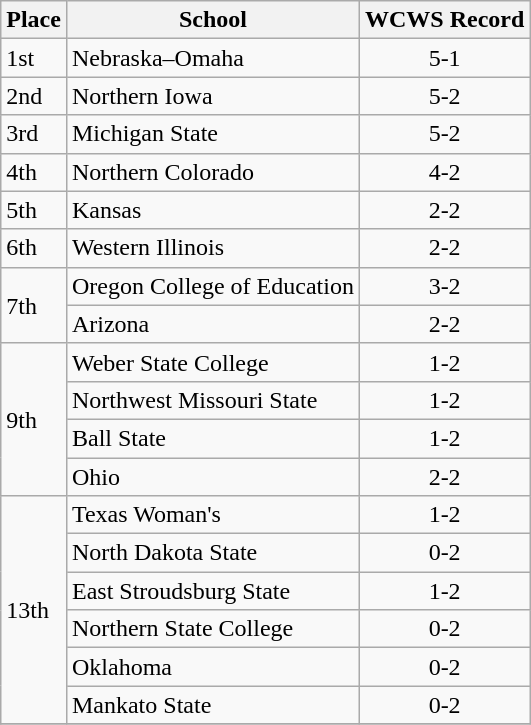<table class="wikitable">
<tr>
<th>Place</th>
<th>School</th>
<th align="center">WCWS Record</th>
</tr>
<tr>
<td>1st</td>
<td>Nebraska–Omaha</td>
<td align="center">5-1</td>
</tr>
<tr>
<td>2nd</td>
<td>Northern Iowa</td>
<td align="center">5-2</td>
</tr>
<tr>
<td>3rd</td>
<td>Michigan State</td>
<td align="center">5-2</td>
</tr>
<tr>
<td>4th</td>
<td>Northern Colorado</td>
<td align="center">4-2</td>
</tr>
<tr>
<td>5th</td>
<td>Kansas</td>
<td align="center">2-2</td>
</tr>
<tr>
<td>6th</td>
<td>Western Illinois</td>
<td align="center">2-2</td>
</tr>
<tr>
<td rowspan="2">7th</td>
<td>Oregon College of Education</td>
<td align="center">3-2</td>
</tr>
<tr>
<td>Arizona</td>
<td align="center">2-2</td>
</tr>
<tr>
<td rowspan="4">9th</td>
<td>Weber State College</td>
<td align="center">1-2</td>
</tr>
<tr>
<td>Northwest Missouri State</td>
<td align="center">1-2</td>
</tr>
<tr>
<td>Ball State</td>
<td align="center">1-2</td>
</tr>
<tr>
<td>Ohio</td>
<td align="center">2-2</td>
</tr>
<tr>
<td rowspan="6">13th</td>
<td>Texas Woman's</td>
<td align="center">1-2</td>
</tr>
<tr>
<td>North Dakota State</td>
<td align="center">0-2</td>
</tr>
<tr>
<td>East Stroudsburg State</td>
<td align="center">1-2</td>
</tr>
<tr>
<td>Northern State College</td>
<td align="center">0-2</td>
</tr>
<tr>
<td>Oklahoma</td>
<td align="center">0-2</td>
</tr>
<tr>
<td>Mankato State</td>
<td align="center">0-2</td>
</tr>
<tr>
</tr>
</table>
